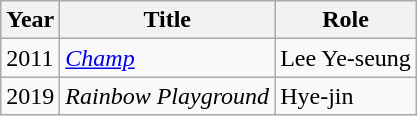<table class="wikitable">
<tr>
<th>Year</th>
<th>Title</th>
<th>Role</th>
</tr>
<tr>
<td>2011</td>
<td><em><a href='#'>Champ</a></em></td>
<td>Lee Ye-seung</td>
</tr>
<tr>
<td>2019</td>
<td><em>Rainbow Playground</em></td>
<td>Hye-jin</td>
</tr>
</table>
